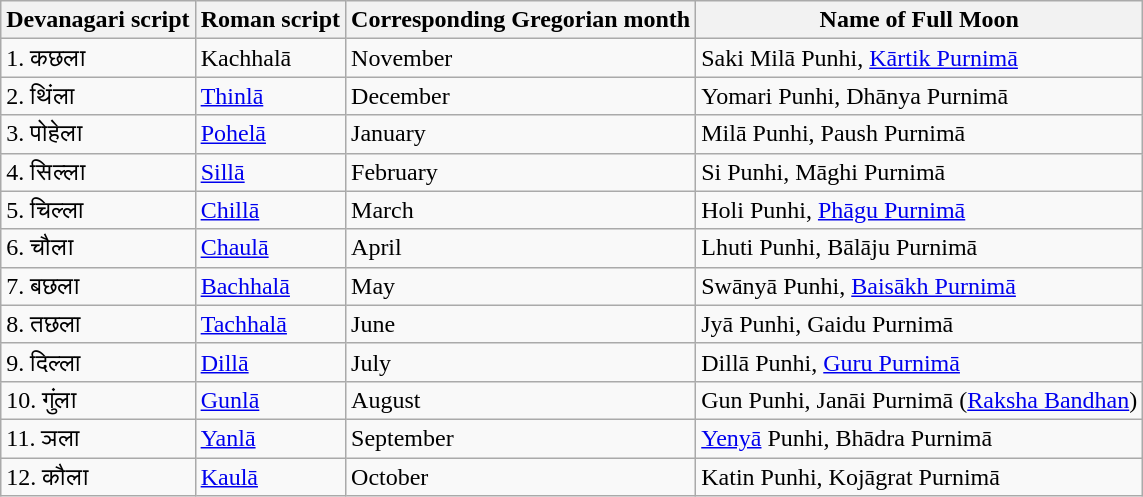<table class="wikitable" align=center>
<tr>
<th>Devanagari script</th>
<th>Roman script</th>
<th>Corresponding Gregorian month</th>
<th>Name of Full Moon</th>
</tr>
<tr>
<td>1. कछला</td>
<td>Kachhalā</td>
<td>November</td>
<td>Saki Milā Punhi, <a href='#'>Kārtik Purnimā</a></td>
</tr>
<tr>
<td>2. थिंला</td>
<td><a href='#'>Thinlā</a></td>
<td>December</td>
<td>Yomari Punhi, Dhānya Purnimā</td>
</tr>
<tr>
<td>3. पोहेला</td>
<td><a href='#'>Pohelā</a></td>
<td>January</td>
<td>Milā Punhi, Paush Purnimā</td>
</tr>
<tr>
<td>4. सिल्ला</td>
<td><a href='#'>Sillā</a></td>
<td>February</td>
<td>Si Punhi, Māghi Purnimā</td>
</tr>
<tr>
<td>5. चिल्ला</td>
<td><a href='#'>Chillā</a></td>
<td>March</td>
<td>Holi Punhi, <a href='#'>Phāgu Purnimā</a></td>
</tr>
<tr>
<td>6. चौला</td>
<td><a href='#'>Chaulā</a></td>
<td>April</td>
<td>Lhuti Punhi, Bālāju Purnimā</td>
</tr>
<tr>
<td>7. बछला</td>
<td><a href='#'>Bachhalā</a></td>
<td>May</td>
<td>Swānyā Punhi, <a href='#'>Baisākh Purnimā</a></td>
</tr>
<tr>
<td>8. तछला</td>
<td><a href='#'>Tachhalā</a></td>
<td>June</td>
<td>Jyā Punhi, Gaidu Purnimā</td>
</tr>
<tr>
<td>9. दिल्ला</td>
<td><a href='#'>Dillā</a></td>
<td>July</td>
<td>Dillā Punhi, <a href='#'>Guru Purnimā</a></td>
</tr>
<tr>
<td>10. गुंला</td>
<td><a href='#'>Gunlā</a></td>
<td>August</td>
<td>Gun Punhi, Janāi Purnimā (<a href='#'>Raksha Bandhan</a>)</td>
</tr>
<tr>
<td>11. ञला</td>
<td><a href='#'>Yanlā</a></td>
<td>September</td>
<td><a href='#'>Yenyā</a> Punhi, Bhādra Purnimā</td>
</tr>
<tr>
<td>12. कौला</td>
<td><a href='#'>Kaulā</a></td>
<td>October</td>
<td>Katin Punhi, Kojāgrat Purnimā</td>
</tr>
</table>
